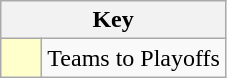<table class="wikitable" style="text-align: center;">
<tr>
<th colspan=2>Key</th>
</tr>
<tr>
<td style="background:#ffc; width:20px;"></td>
<td align=left>Teams to Playoffs</td>
</tr>
</table>
